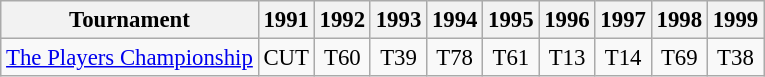<table class="wikitable" style="font-size:95%;text-align:center;">
<tr>
<th>Tournament</th>
<th>1991</th>
<th>1992</th>
<th>1993</th>
<th>1994</th>
<th>1995</th>
<th>1996</th>
<th>1997</th>
<th>1998</th>
<th>1999</th>
</tr>
<tr>
<td align=left><a href='#'>The Players Championship</a></td>
<td>CUT</td>
<td>T60</td>
<td>T39</td>
<td>T78</td>
<td>T61</td>
<td>T13</td>
<td>T14</td>
<td>T69</td>
<td>T38</td>
</tr>
</table>
